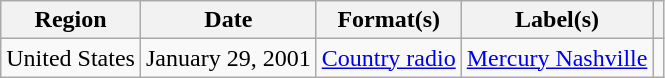<table class="wikitable">
<tr>
<th>Region</th>
<th>Date</th>
<th>Format(s)</th>
<th>Label(s)</th>
<th></th>
</tr>
<tr>
<td>United States</td>
<td>January 29, 2001</td>
<td><a href='#'>Country radio</a></td>
<td><a href='#'>Mercury Nashville</a></td>
<td></td>
</tr>
</table>
